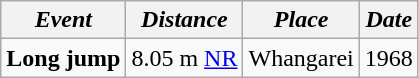<table class="wikitable">
<tr>
<th><em>Event</em></th>
<th><em>Distance</em></th>
<th><em>Place</em></th>
<th><em>Date</em></th>
</tr>
<tr>
<td><strong>Long jump</strong></td>
<td>8.05 m <a href='#'>NR</a></td>
<td>Whangarei</td>
<td>1968</td>
</tr>
</table>
